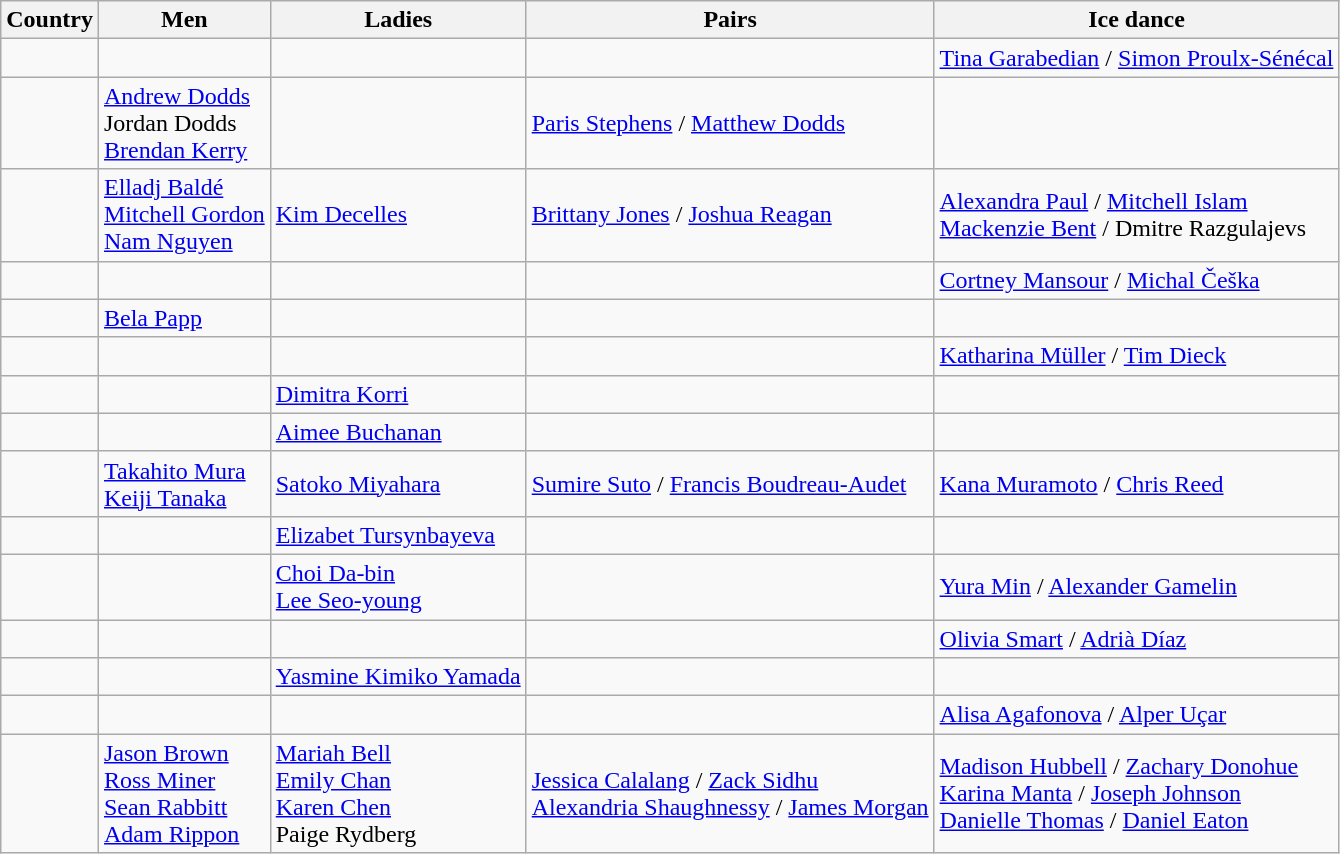<table class="wikitable">
<tr>
<th>Country</th>
<th>Men</th>
<th>Ladies</th>
<th>Pairs</th>
<th>Ice dance</th>
</tr>
<tr>
<td></td>
<td></td>
<td></td>
<td></td>
<td><a href='#'>Tina Garabedian</a> / <a href='#'>Simon Proulx-Sénécal</a></td>
</tr>
<tr>
<td></td>
<td><a href='#'>Andrew Dodds</a> <br> Jordan Dodds <br> <a href='#'>Brendan Kerry</a></td>
<td></td>
<td><a href='#'>Paris Stephens</a> / <a href='#'>Matthew Dodds</a></td>
<td></td>
</tr>
<tr>
<td><br></td>
<td><a href='#'>Elladj Baldé</a> <br><a href='#'>Mitchell Gordon</a> <br> <a href='#'>Nam Nguyen</a></td>
<td><a href='#'>Kim Decelles</a></td>
<td><a href='#'>Brittany Jones</a> / <a href='#'>Joshua Reagan</a></td>
<td><a href='#'>Alexandra Paul</a> / <a href='#'>Mitchell Islam</a> <br><a href='#'>Mackenzie Bent</a> / Dmitre Razgulajevs</td>
</tr>
<tr>
<td></td>
<td></td>
<td></td>
<td></td>
<td><a href='#'>Cortney Mansour</a> / <a href='#'>Michal Češka</a></td>
</tr>
<tr>
<td></td>
<td><a href='#'>Bela Papp</a></td>
<td></td>
<td></td>
<td></td>
</tr>
<tr>
<td></td>
<td></td>
<td></td>
<td></td>
<td><a href='#'>Katharina Müller</a> / <a href='#'>Tim Dieck</a></td>
</tr>
<tr>
<td></td>
<td></td>
<td><a href='#'>Dimitra Korri</a></td>
<td></td>
<td></td>
</tr>
<tr>
<td></td>
<td></td>
<td><a href='#'>Aimee Buchanan</a></td>
<td></td>
<td></td>
</tr>
<tr>
<td><br></td>
<td><a href='#'>Takahito Mura</a> <br> <a href='#'>Keiji Tanaka</a></td>
<td><a href='#'>Satoko Miyahara</a></td>
<td><a href='#'>Sumire Suto</a> / <a href='#'>Francis Boudreau-Audet</a></td>
<td><a href='#'>Kana Muramoto</a> / <a href='#'>Chris Reed</a></td>
</tr>
<tr>
<td></td>
<td></td>
<td><a href='#'>Elizabet Tursynbayeva</a></td>
<td></td>
<td></td>
</tr>
<tr>
<td></td>
<td></td>
<td><a href='#'>Choi Da-bin</a> <br> <a href='#'>Lee Seo-young</a></td>
<td></td>
<td><a href='#'>Yura Min</a> / <a href='#'>Alexander Gamelin</a></td>
</tr>
<tr>
<td></td>
<td></td>
<td></td>
<td></td>
<td><a href='#'>Olivia Smart</a> / <a href='#'>Adrià Díaz</a></td>
</tr>
<tr>
<td></td>
<td></td>
<td><a href='#'>Yasmine Kimiko Yamada</a></td>
<td></td>
<td></td>
</tr>
<tr>
<td></td>
<td></td>
<td></td>
<td></td>
<td><a href='#'>Alisa Agafonova</a> / <a href='#'>Alper Uçar</a></td>
</tr>
<tr>
<td><br></td>
<td><a href='#'>Jason Brown</a> <br> <a href='#'>Ross Miner</a> <br> <a href='#'>Sean Rabbitt</a> <br> <a href='#'>Adam Rippon</a></td>
<td><a href='#'>Mariah Bell</a> <br> <a href='#'>Emily Chan</a> <br> <a href='#'>Karen Chen</a> <br> Paige Rydberg</td>
<td><a href='#'>Jessica Calalang</a> / <a href='#'>Zack Sidhu</a> <br> <a href='#'>Alexandria Shaughnessy</a> / <a href='#'>James Morgan</a></td>
<td><a href='#'>Madison Hubbell</a> / <a href='#'>Zachary Donohue</a> <br> <a href='#'>Karina Manta</a> / <a href='#'>Joseph Johnson</a> <br> <a href='#'>Danielle Thomas</a> / <a href='#'>Daniel Eaton</a></td>
</tr>
</table>
